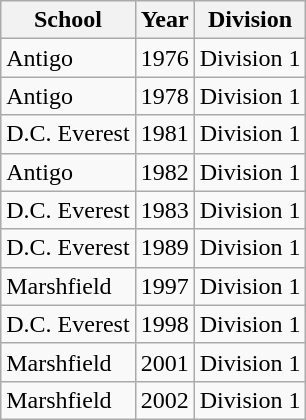<table class="wikitable">
<tr>
<th>School</th>
<th>Year</th>
<th>Division</th>
</tr>
<tr>
<td>Antigo</td>
<td>1976</td>
<td>Division 1</td>
</tr>
<tr>
<td>Antigo</td>
<td>1978</td>
<td>Division 1</td>
</tr>
<tr>
<td>D.C. Everest</td>
<td>1981</td>
<td>Division 1</td>
</tr>
<tr>
<td>Antigo</td>
<td>1982</td>
<td>Division 1</td>
</tr>
<tr>
<td>D.C. Everest</td>
<td>1983</td>
<td>Division 1</td>
</tr>
<tr>
<td>D.C. Everest</td>
<td>1989</td>
<td>Division 1</td>
</tr>
<tr>
<td>Marshfield</td>
<td>1997</td>
<td>Division 1</td>
</tr>
<tr>
<td>D.C. Everest</td>
<td>1998</td>
<td>Division 1</td>
</tr>
<tr>
<td>Marshfield</td>
<td>2001</td>
<td>Division 1</td>
</tr>
<tr>
<td>Marshfield</td>
<td>2002</td>
<td>Division 1</td>
</tr>
</table>
